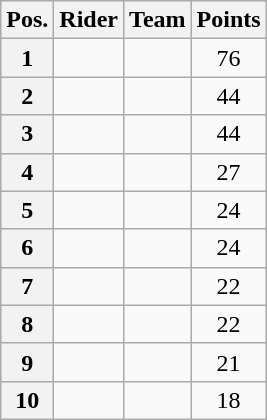<table class="wikitable">
<tr>
<th>Pos.</th>
<th>Rider</th>
<th>Team</th>
<th>Points</th>
</tr>
<tr>
<th>1</th>
<td></td>
<td></td>
<td align="center">76</td>
</tr>
<tr>
<th>2</th>
<td></td>
<td></td>
<td align="center">44</td>
</tr>
<tr>
<th>3</th>
<td></td>
<td></td>
<td align="center">44</td>
</tr>
<tr>
<th>4</th>
<td></td>
<td></td>
<td align="center">27</td>
</tr>
<tr>
<th>5</th>
<td></td>
<td></td>
<td align="center">24</td>
</tr>
<tr>
<th>6</th>
<td></td>
<td></td>
<td align="center">24</td>
</tr>
<tr>
<th>7</th>
<td></td>
<td></td>
<td align="center">22</td>
</tr>
<tr>
<th>8</th>
<td></td>
<td></td>
<td align="center">22</td>
</tr>
<tr>
<th>9</th>
<td></td>
<td></td>
<td align="center">21</td>
</tr>
<tr>
<th>10</th>
<td></td>
<td></td>
<td align="center">18</td>
</tr>
</table>
